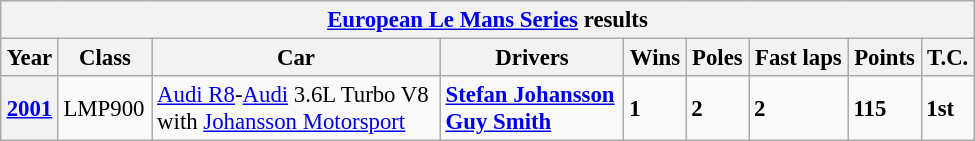<table class="wikitable collapsible collapsed" style="font-size:95%; width:650px">
<tr>
<th colspan=9><a href='#'>European Le Mans Series</a> results</th>
</tr>
<tr>
<th>Year</th>
<th>Class</th>
<th>Car</th>
<th>Drivers</th>
<th>Wins</th>
<th>Poles</th>
<th>Fast laps</th>
<th>Points</th>
<th>T.C.</th>
</tr>
<tr>
<th><strong><a href='#'>2001</a></strong></th>
<td>LMP900</td>
<td><a href='#'>Audi R8</a>-<a href='#'>Audi</a> 3.6L Turbo V8<br> with  <a href='#'>Johansson Motorsport</a></td>
<td><strong> <a href='#'>Stefan Johansson</a><br>  <a href='#'>Guy Smith</a></strong></td>
<td><strong>1</strong></td>
<td><strong>2</strong></td>
<td><strong>2</strong></td>
<td><strong>115</strong></td>
<td><strong>1st</strong></td>
</tr>
</table>
